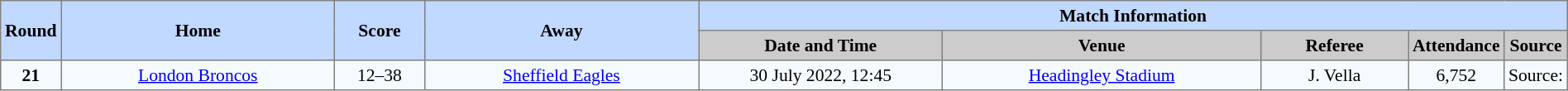<table border=1 style="border-collapse:collapse; font-size:90%; text-align:center;" cellpadding=3 cellspacing=0 width=100%>
<tr style="background:#c1d8ff;">
<th scope="col" rowspan=2 width=1%>Round</th>
<th scope="col" rowspan=2 width=19%>Home</th>
<th scope="col" rowspan=2 width=6%>Score</th>
<th scope="col" rowspan=2 width=19%>Away</th>
<th colspan=5>Match Information</th>
</tr>
<tr style="background:#cccccc;">
<th scope="col" width=17%>Date and Time</th>
<th scope="col" width=22%>Venue</th>
<th scope="col" width=10%>Referee</th>
<th scope="col" width=7%>Attendance</th>
<th scope="col" width=7%>Source</th>
</tr>
<tr style="background:#f5faff;">
<td><strong>21</strong></td>
<td> <a href='#'>London Broncos</a></td>
<td>12–38</td>
<td> <a href='#'>Sheffield Eagles</a></td>
<td>30 July 2022, 12:45</td>
<td><a href='#'>Headingley Stadium</a></td>
<td>J. Vella</td>
<td>6,752</td>
<td>Source:</td>
</tr>
</table>
